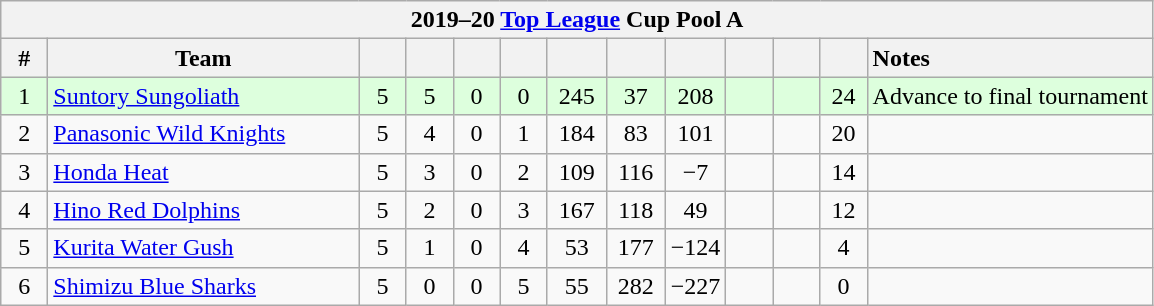<table class="wikitable" style="text-align:center">
<tr>
<th colspan="100%">2019–20 <a href='#'>Top League</a> Cup Pool A</th>
</tr>
<tr>
<th style="width:1.5em;">#</th>
<th style="width:12.5em;">Team</th>
<th style="width:1.5em;"></th>
<th style="width:1.5em;"></th>
<th style="width:1.5em;"></th>
<th style="width:1.5em;"></th>
<th style="width:2.0em;"></th>
<th style="width:2.0em;"></th>
<th style="width:2.0em;"> </th>
<th style="width:1.5em;"></th>
<th style="width:1.5em;"></th>
<th style="width:1.5em;"></th>
<th style="text-align:left;">Notes<br></th>
</tr>
<tr style="background:#DDFFDD;">
<td>1</td>
<td style="text-align:left;"><a href='#'>Suntory Sungoliath</a></td>
<td>5</td>
<td>5</td>
<td>0</td>
<td>0</td>
<td>245</td>
<td>37</td>
<td>208</td>
<td></td>
<td></td>
<td>24</td>
<td style="text-align:left;">Advance to final tournament</td>
</tr>
<tr>
<td>2</td>
<td style="text-align:left;"><a href='#'>Panasonic Wild Knights</a></td>
<td>5</td>
<td>4</td>
<td>0</td>
<td>1</td>
<td>184</td>
<td>83</td>
<td>101</td>
<td></td>
<td></td>
<td>20</td>
<td style="text-align:left;"></td>
</tr>
<tr>
<td>3</td>
<td style="text-align:left;"><a href='#'>Honda Heat</a></td>
<td>5</td>
<td>3</td>
<td>0</td>
<td>2</td>
<td>109</td>
<td>116</td>
<td>−7</td>
<td></td>
<td></td>
<td>14</td>
<td style="text-align:left;"></td>
</tr>
<tr>
<td>4</td>
<td style="text-align:left;"><a href='#'>Hino Red Dolphins</a></td>
<td>5</td>
<td>2</td>
<td>0</td>
<td>3</td>
<td>167</td>
<td>118</td>
<td>49</td>
<td></td>
<td></td>
<td>12</td>
<td style="text-align:left;"></td>
</tr>
<tr>
<td>5</td>
<td style="text-align:left;"><a href='#'>Kurita Water Gush</a></td>
<td>5</td>
<td>1</td>
<td>0</td>
<td>4</td>
<td>53</td>
<td>177</td>
<td>−124</td>
<td></td>
<td></td>
<td>4</td>
<td style="text-align:left;"></td>
</tr>
<tr>
<td>6</td>
<td style="text-align:left;"><a href='#'>Shimizu Blue Sharks</a></td>
<td>5</td>
<td>0</td>
<td>0</td>
<td>5</td>
<td>55</td>
<td>282</td>
<td>−227</td>
<td></td>
<td></td>
<td>0</td>
<td style="text-align:left;"></td>
</tr>
</table>
